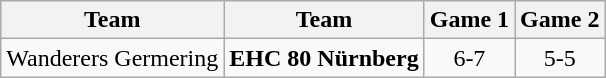<table class="wikitable">
<tr>
<th>Team</th>
<th>Team</th>
<th>Game 1</th>
<th>Game 2</th>
</tr>
<tr>
<td>Wanderers Germering</td>
<td><strong>EHC 80 Nürnberg</strong></td>
<td align="center">6-7</td>
<td align="center">5-5</td>
</tr>
</table>
